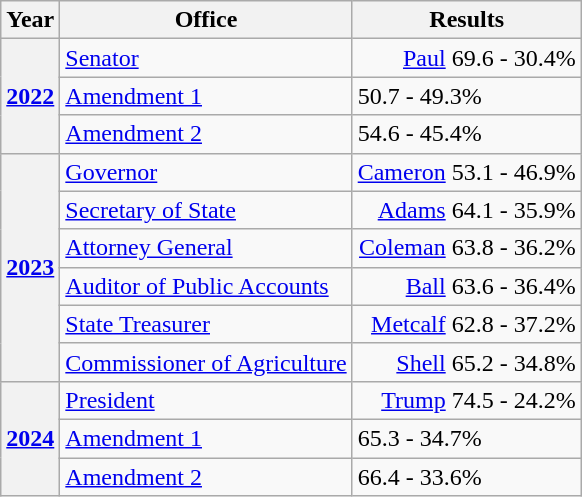<table class=wikitable>
<tr>
<th>Year</th>
<th>Office</th>
<th>Results</th>
</tr>
<tr>
<th rowspan=3><a href='#'>2022</a></th>
<td><a href='#'>Senator</a></td>
<td align="right" ><a href='#'>Paul</a> 69.6 - 30.4%</td>
</tr>
<tr>
<td><a href='#'>Amendment 1</a></td>
<td> 50.7 - 49.3%</td>
</tr>
<tr>
<td><a href='#'>Amendment 2</a></td>
<td> 54.6 - 45.4%</td>
</tr>
<tr>
<th rowspan=6><a href='#'>2023</a></th>
<td><a href='#'>Governor</a></td>
<td align="right" ><a href='#'>Cameron</a> 53.1 - 46.9%</td>
</tr>
<tr>
<td><a href='#'>Secretary of State</a></td>
<td align="right" ><a href='#'>Adams</a> 64.1 - 35.9%</td>
</tr>
<tr>
<td><a href='#'>Attorney General</a></td>
<td align="right" ><a href='#'>Coleman</a> 63.8 - 36.2%</td>
</tr>
<tr>
<td><a href='#'>Auditor of Public Accounts</a></td>
<td align="right" ><a href='#'>Ball</a> 63.6 - 36.4%</td>
</tr>
<tr>
<td><a href='#'>State Treasurer</a></td>
<td align="right" ><a href='#'>Metcalf</a> 62.8 - 37.2%</td>
</tr>
<tr>
<td><a href='#'>Commissioner of Agriculture</a></td>
<td align="right" ><a href='#'>Shell</a> 65.2 - 34.8%</td>
</tr>
<tr>
<th rowspan=3><a href='#'>2024</a></th>
<td><a href='#'>President</a></td>
<td align="right" ><a href='#'>Trump</a> 74.5 - 24.2%</td>
</tr>
<tr>
<td><a href='#'>Amendment 1</a></td>
<td> 65.3 - 34.7%</td>
</tr>
<tr>
<td><a href='#'>Amendment 2</a></td>
<td> 66.4 - 33.6%</td>
</tr>
</table>
